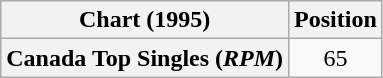<table class="wikitable plainrowheaders" style="text-align:center">
<tr>
<th>Chart (1995)</th>
<th>Position</th>
</tr>
<tr>
<th scope="row">Canada Top Singles (<em>RPM</em>)</th>
<td>65</td>
</tr>
</table>
